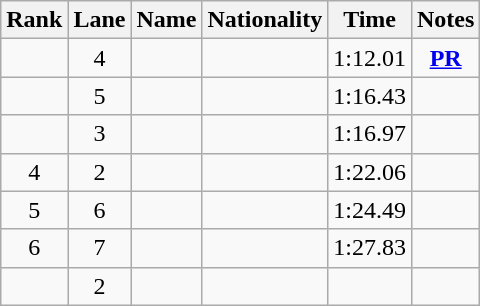<table class="wikitable sortable" style="text-align:center">
<tr>
<th>Rank</th>
<th>Lane</th>
<th>Name</th>
<th>Nationality</th>
<th>Time</th>
<th>Notes</th>
</tr>
<tr>
<td></td>
<td>4</td>
<td align=left></td>
<td align=left></td>
<td>1:12.01</td>
<td><strong><a href='#'>PR</a></strong></td>
</tr>
<tr>
<td></td>
<td>5</td>
<td align=left></td>
<td align=left></td>
<td>1:16.43</td>
<td></td>
</tr>
<tr>
<td></td>
<td>3</td>
<td align=left></td>
<td align=left></td>
<td>1:16.97</td>
<td></td>
</tr>
<tr>
<td>4</td>
<td>2</td>
<td align=left></td>
<td align=left></td>
<td>1:22.06</td>
<td></td>
</tr>
<tr>
<td>5</td>
<td>6</td>
<td align=left></td>
<td align=left></td>
<td>1:24.49</td>
<td></td>
</tr>
<tr>
<td>6</td>
<td>7</td>
<td align=left></td>
<td align=left></td>
<td>1:27.83</td>
<td></td>
</tr>
<tr>
<td></td>
<td>2</td>
<td align=left></td>
<td align=left></td>
<td></td>
<td></td>
</tr>
</table>
